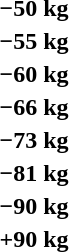<table>
<tr>
<th rowspan=2>−50 kg</th>
<td rowspan=2></td>
<td rowspan=2></td>
<td></td>
</tr>
<tr>
<td></td>
</tr>
<tr>
<th rowspan=2>−55 kg</th>
<td rowspan=2></td>
<td rowspan=2></td>
<td></td>
</tr>
<tr>
<td></td>
</tr>
<tr>
<th rowspan=2>−60 kg</th>
<td rowspan=2></td>
<td rowspan=2></td>
<td></td>
</tr>
<tr>
<td></td>
</tr>
<tr>
<th rowspan=2>−66 kg</th>
<td rowspan=2></td>
<td rowspan=2></td>
<td></td>
</tr>
<tr>
<td></td>
</tr>
<tr>
<th rowspan=2>−73 kg</th>
<td rowspan=2></td>
<td rowspan=2></td>
<td></td>
</tr>
<tr>
<td></td>
</tr>
<tr>
<th rowspan=2>−81 kg</th>
<td rowspan=2></td>
<td rowspan=2></td>
<td></td>
</tr>
<tr>
<td></td>
</tr>
<tr>
<th rowspan=2>−90 kg</th>
<td rowspan=2></td>
<td rowspan=2></td>
<td></td>
</tr>
<tr>
<td></td>
</tr>
<tr>
<th rowspan=2>+90 kg</th>
<td rowspan=2></td>
<td rowspan=2></td>
<td></td>
</tr>
<tr>
<td></td>
</tr>
</table>
